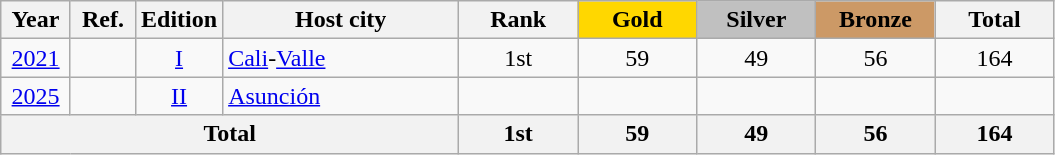<table class="wikitable sortable" style="text-align:center;">
<tr>
<th scope="col"> Year </th>
<th scope="col" class="unsortable"> Ref. </th>
<th scope="col">Edition</th>
<th scope="col" style="width:150px;">Host city</th>
<th scope="col" style="width:4.5em;"> Rank </th>
<th scope="col" style="width:4.5em; background:gold">Gold</th>
<th scope="col" style="width:4.5em; background:silver">Silver</th>
<th scope="col" style="width:4.5em; background:#cc9966">Bronze</th>
<th scope="col" style="width:4.5em;">Total</th>
</tr>
<tr>
<td><a href='#'>2021</a></td>
<td></td>
<td><a href='#'>I</a></td>
<td align=left> <a href='#'>Cali</a>-<a href='#'>Valle</a></td>
<td>1st</td>
<td>59</td>
<td>49</td>
<td>56</td>
<td>164</td>
</tr>
<tr>
<td><a href='#'>2025</a></td>
<td></td>
<td><a href='#'>II</a></td>
<td align=left> <a href='#'>Asunción</a></td>
<td></td>
<td></td>
<td></td>
<td></td>
</tr>
<tr class="sortbottom">
<th colspan=4>Total</th>
<th>1st</th>
<th>59</th>
<th>49</th>
<th>56</th>
<th>164</th>
</tr>
</table>
